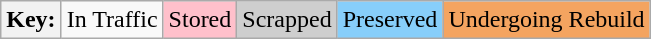<table class="wikitable">
<tr>
<th>Key:</th>
<td>In Traffic</td>
<td bgcolor=#ffc0cb>Stored</td>
<td bgcolor=#cecece>Scrapped</td>
<td bgcolor=#87cefa>Preserved</td>
<td bgcolor=#f4a460>Undergoing Rebuild</td>
</tr>
</table>
